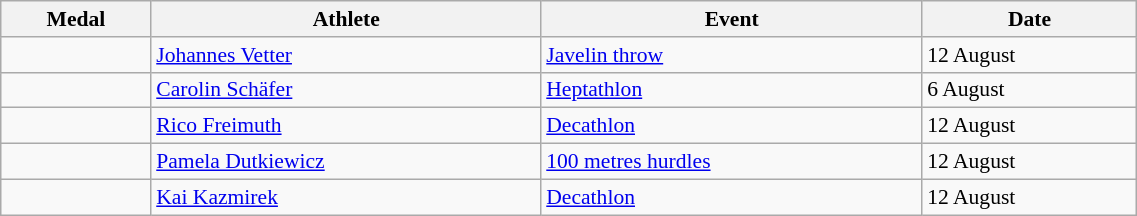<table class=wikitable style=font-size:90% width=60%>
<tr>
<th>Medal</th>
<th>Athlete</th>
<th>Event</th>
<th>Date</th>
</tr>
<tr>
<td></td>
<td><a href='#'>Johannes Vetter</a></td>
<td><a href='#'>Javelin throw</a></td>
<td>12 August</td>
</tr>
<tr>
<td></td>
<td><a href='#'>Carolin Schäfer</a></td>
<td><a href='#'>Heptathlon</a></td>
<td>6 August</td>
</tr>
<tr>
<td></td>
<td><a href='#'>Rico Freimuth</a></td>
<td><a href='#'>Decathlon</a></td>
<td>12 August</td>
</tr>
<tr>
<td></td>
<td><a href='#'>Pamela Dutkiewicz</a></td>
<td><a href='#'>100 metres hurdles</a></td>
<td>12 August</td>
</tr>
<tr>
<td></td>
<td><a href='#'>Kai Kazmirek</a></td>
<td><a href='#'>Decathlon</a></td>
<td>12 August</td>
</tr>
</table>
